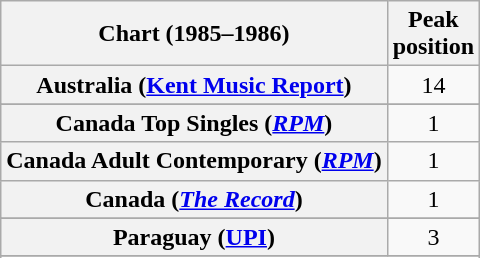<table class="wikitable sortable plainrowheaders">
<tr>
<th scope="col">Chart (1985–1986)</th>
<th scope="col">Peak<br>position</th>
</tr>
<tr>
<th scope="row">Australia (<a href='#'>Kent Music Report</a>)</th>
<td style="text-align:center;">14</td>
</tr>
<tr>
</tr>
<tr>
<th scope="row">Canada Top Singles (<a href='#'><em>RPM</em></a>)</th>
<td align="center">1</td>
</tr>
<tr>
<th scope="row">Canada Adult Contemporary (<a href='#'><em>RPM</em></a>)</th>
<td style="text-align:center;">1</td>
</tr>
<tr>
<th scope="row">Canada (<a href='#'><em>The Record</em></a>)</th>
<td style="text-align:center;">1</td>
</tr>
<tr>
</tr>
<tr>
</tr>
<tr>
</tr>
<tr>
</tr>
<tr>
</tr>
<tr>
</tr>
<tr>
<th scope="row">Paraguay (<a href='#'>UPI</a>)</th>
<td align="center">3</td>
</tr>
<tr>
</tr>
<tr>
</tr>
<tr>
</tr>
</table>
